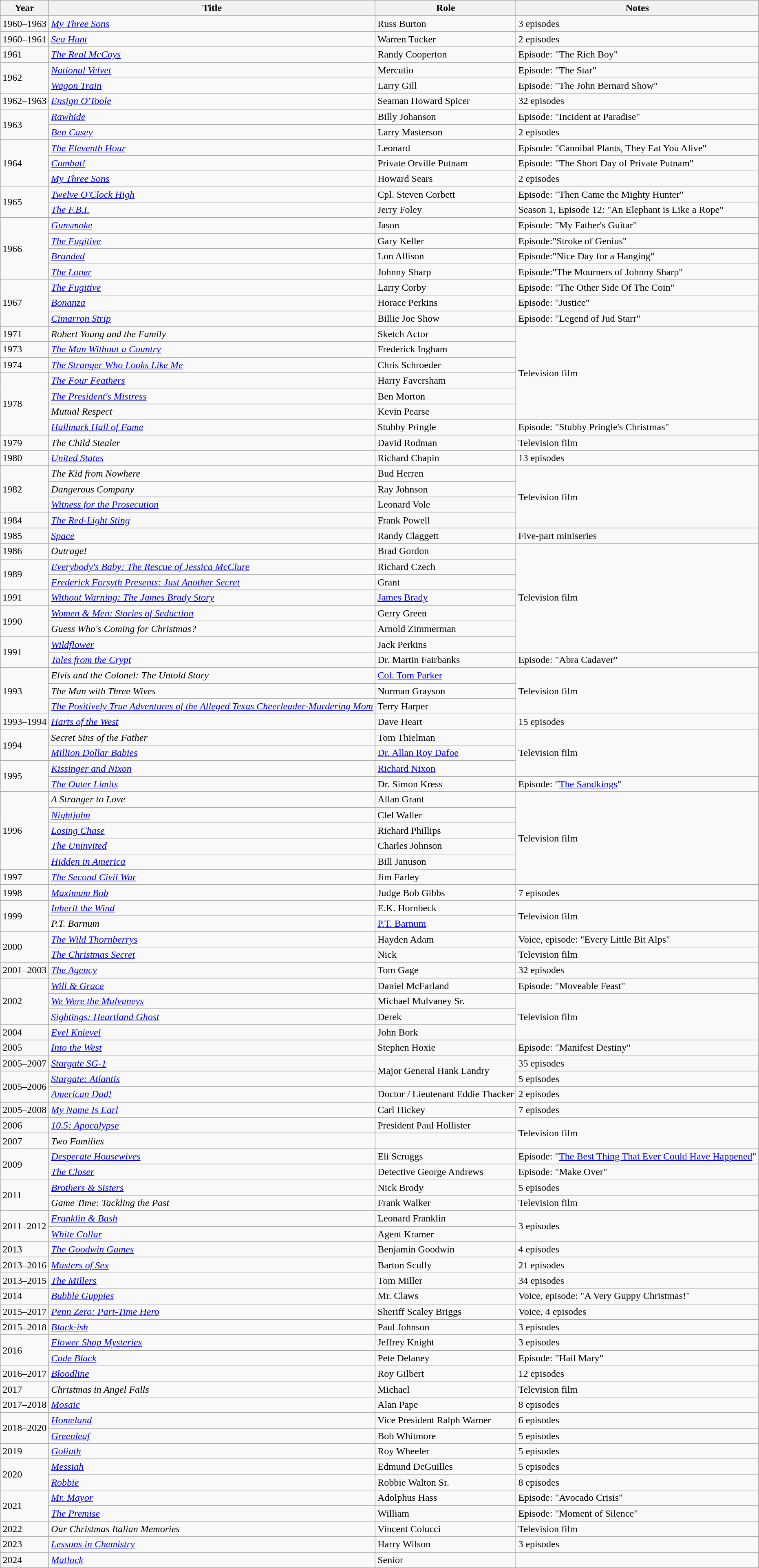<table class="wikitable sortablr">
<tr>
<th>Year</th>
<th>Title</th>
<th>Role</th>
<th>Notes</th>
</tr>
<tr>
<td>1960–1963</td>
<td><em><a href='#'>My Three Sons</a></em></td>
<td>Russ Burton</td>
<td>3 episodes</td>
</tr>
<tr>
<td>1960–1961</td>
<td><em><a href='#'>Sea Hunt</a></em></td>
<td>Warren Tucker</td>
<td>2 episodes</td>
</tr>
<tr>
<td>1961</td>
<td><em><a href='#'>The Real McCoys</a></em></td>
<td>Randy Cooperton</td>
<td>Episode: "The Rich Boy"</td>
</tr>
<tr>
<td rowspan="2">1962</td>
<td><em><a href='#'>National Velvet</a></em></td>
<td>Mercutio</td>
<td>Episode: "The Star"</td>
</tr>
<tr>
<td><em><a href='#'>Wagon Train</a></em></td>
<td>Larry Gill</td>
<td>Episode: "The John Bernard Show"</td>
</tr>
<tr>
<td>1962–1963</td>
<td><em><a href='#'>Ensign O'Toole</a></em></td>
<td>Seaman Howard Spicer</td>
<td>32 episodes</td>
</tr>
<tr>
<td rowspan="2">1963</td>
<td><em><a href='#'>Rawhide</a></em></td>
<td>Billy Johanson</td>
<td>Episode: "Incident at Paradise"</td>
</tr>
<tr>
<td><em><a href='#'>Ben Casey</a></em></td>
<td>Larry Masterson</td>
<td>2 episodes</td>
</tr>
<tr>
<td rowspan="3">1964</td>
<td><em><a href='#'>The Eleventh Hour</a></em></td>
<td>Leonard</td>
<td>Episode: "Cannibal Plants, They Eat You Alive"</td>
</tr>
<tr>
<td><em><a href='#'>Combat!</a></em></td>
<td>Private Orville Putnam</td>
<td>Episode: "The Short Day of Private Putnam"</td>
</tr>
<tr>
<td><em><a href='#'>My Three Sons</a></em></td>
<td>Howard Sears</td>
<td>2 episodes</td>
</tr>
<tr>
<td rowspan="2">1965</td>
<td><em><a href='#'>Twelve O'Clock High</a></em></td>
<td>Cpl. Steven Corbett</td>
<td>Episode: "Then Came the Mighty Hunter"</td>
</tr>
<tr>
<td><em><a href='#'>The F.B.I.</a></em></td>
<td>Jerry Foley</td>
<td>Season 1, Episode 12: "An Elephant is Like a Rope"</td>
</tr>
<tr>
<td rowspan="4">1966</td>
<td><em><a href='#'>Gunsmoke</a></em></td>
<td>Jason</td>
<td>Episode: "My Father's Guitar"</td>
</tr>
<tr>
<td><em><a href='#'>The Fugitive</a></em></td>
<td>Gary Keller</td>
<td>Episode:"Stroke of Genius"</td>
</tr>
<tr>
<td><em><a href='#'>Branded</a></em></td>
<td>Lon Allison</td>
<td>Episode:"Nice Day for a Hanging"</td>
</tr>
<tr>
<td><em><a href='#'>The Loner</a></em></td>
<td>Johnny Sharp</td>
<td>Episode:"The Mourners of Johnny Sharp"</td>
</tr>
<tr>
<td rowspan="3">1967</td>
<td><em><a href='#'>The Fugitive</a></em></td>
<td>Larry Corby</td>
<td>Episode: "The Other Side Of The Coin"</td>
</tr>
<tr>
<td><em><a href='#'>Bonanza</a></em></td>
<td>Horace Perkins</td>
<td>Episode: "Justice"</td>
</tr>
<tr>
<td><em><a href='#'>Cimarron Strip</a></em></td>
<td>Billie Joe Show</td>
<td>Episode: "Legend of Jud Starr"</td>
</tr>
<tr>
<td>1971</td>
<td><em>Robert Young and the Family</em></td>
<td>Sketch Actor</td>
<td rowspan="6">Television film</td>
</tr>
<tr>
<td>1973</td>
<td><em><a href='#'>The Man Without a Country</a></em></td>
<td>Frederick Ingham</td>
</tr>
<tr>
<td>1974</td>
<td><em><a href='#'>The Stranger Who Looks Like Me</a></em></td>
<td>Chris Schroeder</td>
</tr>
<tr>
<td rowspan="4">1978</td>
<td><em><a href='#'>The Four Feathers</a></em></td>
<td>Harry Faversham</td>
</tr>
<tr>
<td><em><a href='#'>The President's Mistress</a></em></td>
<td>Ben Morton</td>
</tr>
<tr>
<td><em>Mutual Respect</em></td>
<td>Kevin Pearse</td>
</tr>
<tr>
<td><em><a href='#'>Hallmark Hall of Fame</a></em></td>
<td>Stubby Pringle</td>
<td>Episode: "Stubby Pringle's Christmas"</td>
</tr>
<tr>
<td>1979</td>
<td><em>The Child Stealer</em></td>
<td>David Rodman</td>
<td>Television film</td>
</tr>
<tr>
<td>1980</td>
<td><em><a href='#'>United States</a></em></td>
<td>Richard Chapin</td>
<td>13 episodes</td>
</tr>
<tr>
<td rowspan="3">1982</td>
<td><em>The Kid from Nowhere</em></td>
<td>Bud Herren</td>
<td rowspan="4">Television film</td>
</tr>
<tr>
<td><em>Dangerous Company</em></td>
<td>Ray Johnson</td>
</tr>
<tr>
<td><em><a href='#'>Witness for the Prosecution</a></em></td>
<td>Leonard Vole</td>
</tr>
<tr>
<td>1984</td>
<td><em><a href='#'>The Red-Light Sting</a></em></td>
<td>Frank Powell</td>
</tr>
<tr>
<td>1985</td>
<td><em><a href='#'>Space</a></em></td>
<td>Randy Claggett</td>
<td>Five-part miniseries</td>
</tr>
<tr>
<td>1986</td>
<td><em>Outrage!</em></td>
<td>Brad Gordon</td>
<td rowspan="7">Television film</td>
</tr>
<tr>
<td rowspan="2">1989</td>
<td><em><a href='#'>Everybody's Baby: The Rescue of Jessica McClure</a></em></td>
<td>Richard Czech</td>
</tr>
<tr>
<td><em><a href='#'>Frederick Forsyth Presents: Just Another Secret</a></em></td>
<td>Grant</td>
</tr>
<tr>
<td>1991</td>
<td><em><a href='#'>Without Warning: The James Brady Story</a></em></td>
<td><a href='#'>James Brady</a></td>
</tr>
<tr>
<td rowspan="2">1990</td>
<td><em><a href='#'>Women & Men: Stories of Seduction</a></em></td>
<td>Gerry Green</td>
</tr>
<tr>
<td><em>Guess Who's Coming for Christmas?</em></td>
<td>Arnold Zimmerman</td>
</tr>
<tr>
<td rowspan="2">1991</td>
<td><em><a href='#'>Wildflower</a></em></td>
<td>Jack Perkins</td>
</tr>
<tr>
<td><em><a href='#'>Tales from the Crypt</a></em></td>
<td>Dr. Martin Fairbanks</td>
<td>Episode: "Abra Cadaver"</td>
</tr>
<tr>
<td rowspan="3">1993</td>
<td><em>Elvis and the Colonel: The Untold Story</em></td>
<td><a href='#'>Col. Tom Parker</a></td>
<td rowspan="3">Television film</td>
</tr>
<tr>
<td><em>The Man with Three Wives</em></td>
<td>Norman Grayson</td>
</tr>
<tr>
<td><em><a href='#'>The Positively True Adventures of the Alleged Texas Cheerleader-Murdering Mom</a></em></td>
<td>Terry Harper</td>
</tr>
<tr>
<td>1993–1994</td>
<td><em><a href='#'>Harts of the West</a></em></td>
<td>Dave Heart</td>
<td>15 episodes</td>
</tr>
<tr>
<td rowspan="2">1994</td>
<td><em>Secret Sins of the Father</em></td>
<td>Tom Thielman</td>
<td rowspan="3">Television film</td>
</tr>
<tr>
<td><em><a href='#'>Million Dollar Babies</a></em></td>
<td><a href='#'>Dr. Allan Roy Dafoe</a></td>
</tr>
<tr>
<td rowspan="2">1995</td>
<td><em><a href='#'>Kissinger and Nixon</a></em></td>
<td><a href='#'>Richard Nixon</a></td>
</tr>
<tr>
<td><em><a href='#'>The Outer Limits</a></em></td>
<td>Dr. Simon Kress</td>
<td>Episode: "<a href='#'>The Sandkings</a>"</td>
</tr>
<tr>
<td rowspan="5">1996</td>
<td><em>A Stranger to Love</em></td>
<td>Allan Grant</td>
<td rowspan="6">Television film</td>
</tr>
<tr>
<td><em><a href='#'>Nightjohn</a></em></td>
<td>Clel Waller</td>
</tr>
<tr>
<td><em><a href='#'>Losing Chase</a></em></td>
<td>Richard Phillips</td>
</tr>
<tr>
<td><em><a href='#'>The Uninvited</a></em></td>
<td>Charles Johnson</td>
</tr>
<tr>
<td><em><a href='#'>Hidden in America</a></em></td>
<td>Bill Januson</td>
</tr>
<tr>
<td>1997</td>
<td><em><a href='#'>The Second Civil War</a></em></td>
<td>Jim Farley</td>
</tr>
<tr>
<td>1998</td>
<td><em><a href='#'>Maximum Bob</a></em></td>
<td>Judge Bob Gibbs</td>
<td>7 episodes</td>
</tr>
<tr>
<td rowspan="2">1999</td>
<td><em><a href='#'>Inherit the Wind</a></em></td>
<td>E.K. Hornbeck</td>
<td rowspan="2">Television film</td>
</tr>
<tr>
<td><em>P.T. Barnum</em></td>
<td><a href='#'>P.T. Barnum</a></td>
</tr>
<tr>
<td rowspan="2">2000</td>
<td><em><a href='#'>The Wild Thornberrys</a></em></td>
<td>Hayden Adam</td>
<td>Voice, episode: "Every Little Bit Alps"</td>
</tr>
<tr>
<td><em><a href='#'>The Christmas Secret</a></em></td>
<td>Nick</td>
<td>Television film</td>
</tr>
<tr>
<td>2001–2003</td>
<td><em><a href='#'>The Agency</a></em></td>
<td>Tom Gage</td>
<td>32 episodes</td>
</tr>
<tr>
<td rowspan="3">2002</td>
<td><em><a href='#'>Will & Grace</a></em></td>
<td>Daniel McFarland</td>
<td>Episode: "Moveable Feast"</td>
</tr>
<tr>
<td><em><a href='#'>We Were the Mulvaneys</a></em></td>
<td>Michael Mulvaney Sr.</td>
<td rowspan="3">Television film</td>
</tr>
<tr>
<td><em><a href='#'>Sightings: Heartland Ghost</a></em></td>
<td>Derek</td>
</tr>
<tr>
<td>2004</td>
<td><em><a href='#'>Evel Knievel</a></em></td>
<td>John Bork</td>
</tr>
<tr>
<td>2005</td>
<td><em><a href='#'>Into the West</a></em></td>
<td>Stephen Hoxie</td>
<td>Episode: "Manifest Destiny"</td>
</tr>
<tr>
<td>2005–2007</td>
<td><em><a href='#'>Stargate SG-1</a></em></td>
<td rowspan="2">Major General Hank Landry</td>
<td>35 episodes</td>
</tr>
<tr>
<td rowspan="2">2005–2006</td>
<td><em><a href='#'>Stargate: Atlantis</a></em></td>
<td>5 episodes</td>
</tr>
<tr>
<td><em><a href='#'>American Dad!</a></em></td>
<td>Doctor / Lieutenant Eddie Thacker</td>
<td>2 episodes</td>
</tr>
<tr>
<td>2005–2008</td>
<td><em><a href='#'>My Name Is Earl</a></em></td>
<td>Carl Hickey</td>
<td>7 episodes</td>
</tr>
<tr>
<td>2006</td>
<td><em><a href='#'>10.5: Apocalypse</a></em></td>
<td>President Paul Hollister</td>
<td rowspan="2">Television film</td>
</tr>
<tr>
<td>2007</td>
<td><em>Two Families</em></td>
<td></td>
</tr>
<tr>
<td rowspan="2">2009</td>
<td><em><a href='#'>Desperate Housewives</a></em></td>
<td>Eli Scruggs</td>
<td>Episode: "<a href='#'>The Best Thing That Ever Could Have Happened</a>"</td>
</tr>
<tr>
<td><em><a href='#'>The Closer</a></em></td>
<td>Detective George Andrews</td>
<td>Episode: "Make Over"</td>
</tr>
<tr>
<td rowspan="2">2011</td>
<td><em><a href='#'>Brothers & Sisters</a></em></td>
<td>Nick Brody</td>
<td>5 episodes</td>
</tr>
<tr>
<td><em>Game Time: Tackling the Past</em></td>
<td>Frank Walker</td>
<td>Television film</td>
</tr>
<tr>
<td rowspan="2">2011–2012</td>
<td><em><a href='#'>Franklin & Bash</a></em></td>
<td>Leonard Franklin</td>
<td rowspan="2">3 episodes</td>
</tr>
<tr>
<td><em><a href='#'>White Collar</a></em></td>
<td>Agent Kramer</td>
</tr>
<tr>
<td>2013</td>
<td><em><a href='#'>The Goodwin Games</a></em></td>
<td>Benjamin Goodwin</td>
<td>4 episodes</td>
</tr>
<tr>
<td>2013–2016</td>
<td><em><a href='#'>Masters of Sex</a></em></td>
<td>Barton Scully</td>
<td>21 episodes</td>
</tr>
<tr>
<td>2013–2015</td>
<td><em><a href='#'>The Millers</a></em></td>
<td>Tom Miller</td>
<td>34 episodes</td>
</tr>
<tr>
<td>2014</td>
<td><em><a href='#'>Bubble Guppies</a></em></td>
<td>Mr. Claws</td>
<td>Voice, episode: "A Very Guppy Christmas!"</td>
</tr>
<tr>
<td>2015–2017</td>
<td><em><a href='#'>Penn Zero: Part-Time Hero</a></em></td>
<td>Sheriff Scaley Briggs</td>
<td>Voice, 4 episodes</td>
</tr>
<tr>
<td>2015–2018</td>
<td><em><a href='#'>Black-ish</a></em></td>
<td>Paul Johnson</td>
<td>3 episodes</td>
</tr>
<tr>
<td rowspan="2">2016</td>
<td><em><a href='#'>Flower Shop Mysteries</a></em></td>
<td>Jeffrey Knight</td>
<td>3 episodes</td>
</tr>
<tr>
<td><em><a href='#'>Code Black</a></em></td>
<td>Pete Delaney</td>
<td>Episode: "Hail Mary"</td>
</tr>
<tr>
<td>2016–2017</td>
<td><em><a href='#'>Bloodline</a></em></td>
<td>Roy Gilbert</td>
<td>12 episodes</td>
</tr>
<tr>
<td>2017</td>
<td><em>Christmas in Angel Falls</em></td>
<td>Michael</td>
<td>Television film</td>
</tr>
<tr>
<td>2017–2018</td>
<td><em><a href='#'>Mosaic</a></em></td>
<td>Alan Pape</td>
<td>8 episodes</td>
</tr>
<tr>
<td rowspan="2">2018–2020</td>
<td><em><a href='#'>Homeland</a></em></td>
<td>Vice President Ralph Warner</td>
<td>6 episodes</td>
</tr>
<tr>
<td><em><a href='#'>Greenleaf</a></em></td>
<td>Bob Whitmore</td>
<td>5 episodes</td>
</tr>
<tr>
<td>2019</td>
<td><em><a href='#'>Goliath</a></em></td>
<td>Roy Wheeler</td>
<td>5 episodes</td>
</tr>
<tr>
<td rowspan="2">2020</td>
<td><em><a href='#'>Messiah</a></em></td>
<td>Edmund DeGuilles</td>
<td>5 episodes</td>
</tr>
<tr>
<td><em><a href='#'>Robbie</a></em></td>
<td>Robbie Walton Sr.</td>
<td>8 episodes</td>
</tr>
<tr>
<td rowspan="2">2021</td>
<td><em><a href='#'>Mr. Mayor</a></em></td>
<td>Adolphus Hass</td>
<td>Episode: "Avocado Crisis"</td>
</tr>
<tr>
<td><em><a href='#'>The Premise</a></em></td>
<td>William</td>
<td>Episode: "Moment of Silence"</td>
</tr>
<tr>
<td>2022</td>
<td><em>Our Christmas Italian Memories</em></td>
<td>Vincent Colucci</td>
<td>Television film</td>
</tr>
<tr>
<td>2023</td>
<td><em><a href='#'>Lessons in Chemistry</a></em></td>
<td>Harry Wilson</td>
<td>3 episodes</td>
</tr>
<tr>
<td>2024</td>
<td><em><a href='#'>Matlock</a></em></td>
<td>Senior</td>
</tr>
</table>
